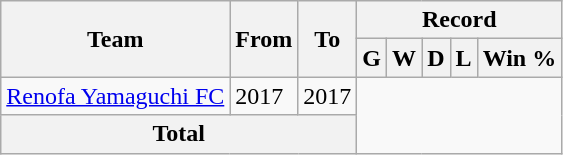<table class="wikitable" style="text-align: center">
<tr>
<th rowspan="2">Team</th>
<th rowspan="2">From</th>
<th rowspan="2">To</th>
<th colspan="5">Record</th>
</tr>
<tr>
<th>G</th>
<th>W</th>
<th>D</th>
<th>L</th>
<th>Win %</th>
</tr>
<tr>
<td align="left"><a href='#'>Renofa Yamaguchi FC</a></td>
<td align="left">2017</td>
<td align="left">2017<br></td>
</tr>
<tr>
<th colspan="3">Total<br></th>
</tr>
</table>
